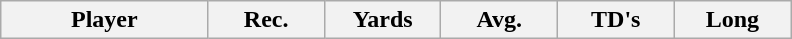<table class="wikitable sortable">
<tr>
<th bgcolor="#DDDDFF" width="16%">Player</th>
<th bgcolor="#DDDDFF" width="9%">Rec.</th>
<th bgcolor="#DDDDFF" width="9%">Yards</th>
<th bgcolor="#DDDDFF" width="9%">Avg.</th>
<th bgcolor="#DDDDFF" width="9%">TD's</th>
<th bgcolor="#DDDDFF" width="9%">Long</th>
</tr>
</table>
